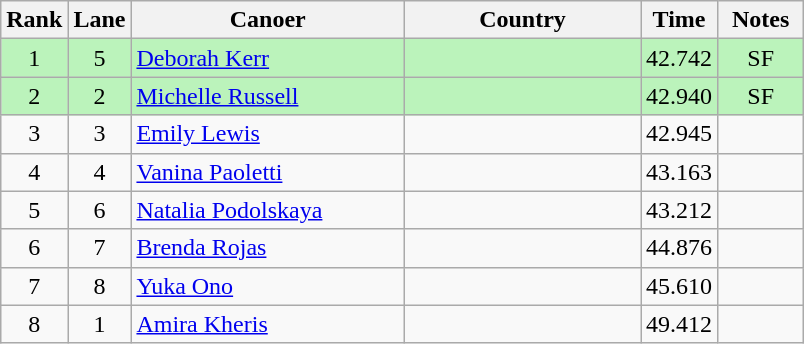<table class="wikitable" style="text-align:center;">
<tr>
<th width=30>Rank</th>
<th width=30>Lane</th>
<th width=175>Canoer</th>
<th width=150>Country</th>
<th width=30>Time</th>
<th width=50>Notes</th>
</tr>
<tr bgcolor=bbf3bb>
<td>1</td>
<td>5</td>
<td align="left"><a href='#'>Deborah Kerr</a></td>
<td align="left"></td>
<td>42.742</td>
<td>SF</td>
</tr>
<tr bgcolor=bbf3bb>
<td>2</td>
<td>2</td>
<td align="left"><a href='#'>Michelle Russell</a></td>
<td align="left"></td>
<td>42.940</td>
<td>SF</td>
</tr>
<tr>
<td>3</td>
<td>3</td>
<td align="left"><a href='#'>Emily Lewis</a></td>
<td align="left"></td>
<td>42.945</td>
<td></td>
</tr>
<tr>
<td>4</td>
<td>4</td>
<td align="left"><a href='#'>Vanina Paoletti</a></td>
<td align="left"></td>
<td>43.163</td>
<td></td>
</tr>
<tr>
<td>5</td>
<td>6</td>
<td align="left"><a href='#'>Natalia Podolskaya</a></td>
<td align="left"></td>
<td>43.212</td>
<td></td>
</tr>
<tr>
<td>6</td>
<td>7</td>
<td align="left"><a href='#'>Brenda Rojas</a></td>
<td align="left"></td>
<td>44.876</td>
<td></td>
</tr>
<tr>
<td>7</td>
<td>8</td>
<td align="left"><a href='#'>Yuka Ono</a></td>
<td align="left"></td>
<td>45.610</td>
<td></td>
</tr>
<tr>
<td>8</td>
<td>1</td>
<td align="left"><a href='#'>Amira Kheris</a></td>
<td align="left"></td>
<td>49.412</td>
<td></td>
</tr>
</table>
